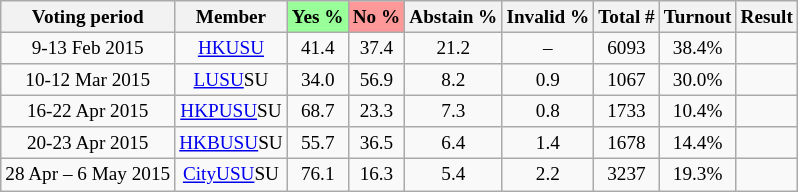<table class="wikitable" style="text-align:center; font-size:80%">
<tr>
<th>Voting period</th>
<th>Member</th>
<th style="background:#9F9;vertical-align:middle;text-align:center;" class="table-yes">Yes %</th>
<th style="background:#F99;vertical-align:middle;text-align:center;" class="table-no">No %</th>
<th>Abstain %</th>
<th>Invalid %</th>
<th>Total #</th>
<th>Turnout</th>
<th>Result</th>
</tr>
<tr>
<td>9-13 Feb 2015</td>
<td><a href='#'>HKUSU</a></td>
<td>41.4</td>
<td>37.4</td>
<td>21.2</td>
<td>–</td>
<td>6093</td>
<td>38.4%</td>
<td></td>
</tr>
<tr>
<td>10-12 Mar 2015</td>
<td><a href='#'>LUSU</a>SU</td>
<td>34.0</td>
<td>56.9</td>
<td>8.2</td>
<td>0.9</td>
<td>1067</td>
<td>30.0%</td>
<td></td>
</tr>
<tr>
<td>16-22 Apr 2015</td>
<td><a href='#'>HKPUSU</a>SU</td>
<td>68.7</td>
<td>23.3</td>
<td>7.3</td>
<td>0.8</td>
<td>1733</td>
<td>10.4%</td>
<td></td>
</tr>
<tr>
<td>20-23 Apr 2015</td>
<td><a href='#'>HKBUSU</a>SU</td>
<td>55.7</td>
<td>36.5</td>
<td>6.4</td>
<td>1.4</td>
<td>1678</td>
<td>14.4%</td>
<td></td>
</tr>
<tr>
<td>28 Apr – 6 May 2015</td>
<td><a href='#'>CityUSU</a>SU</td>
<td>76.1</td>
<td>16.3</td>
<td>5.4</td>
<td>2.2</td>
<td>3237</td>
<td>19.3%</td>
<td></td>
</tr>
</table>
